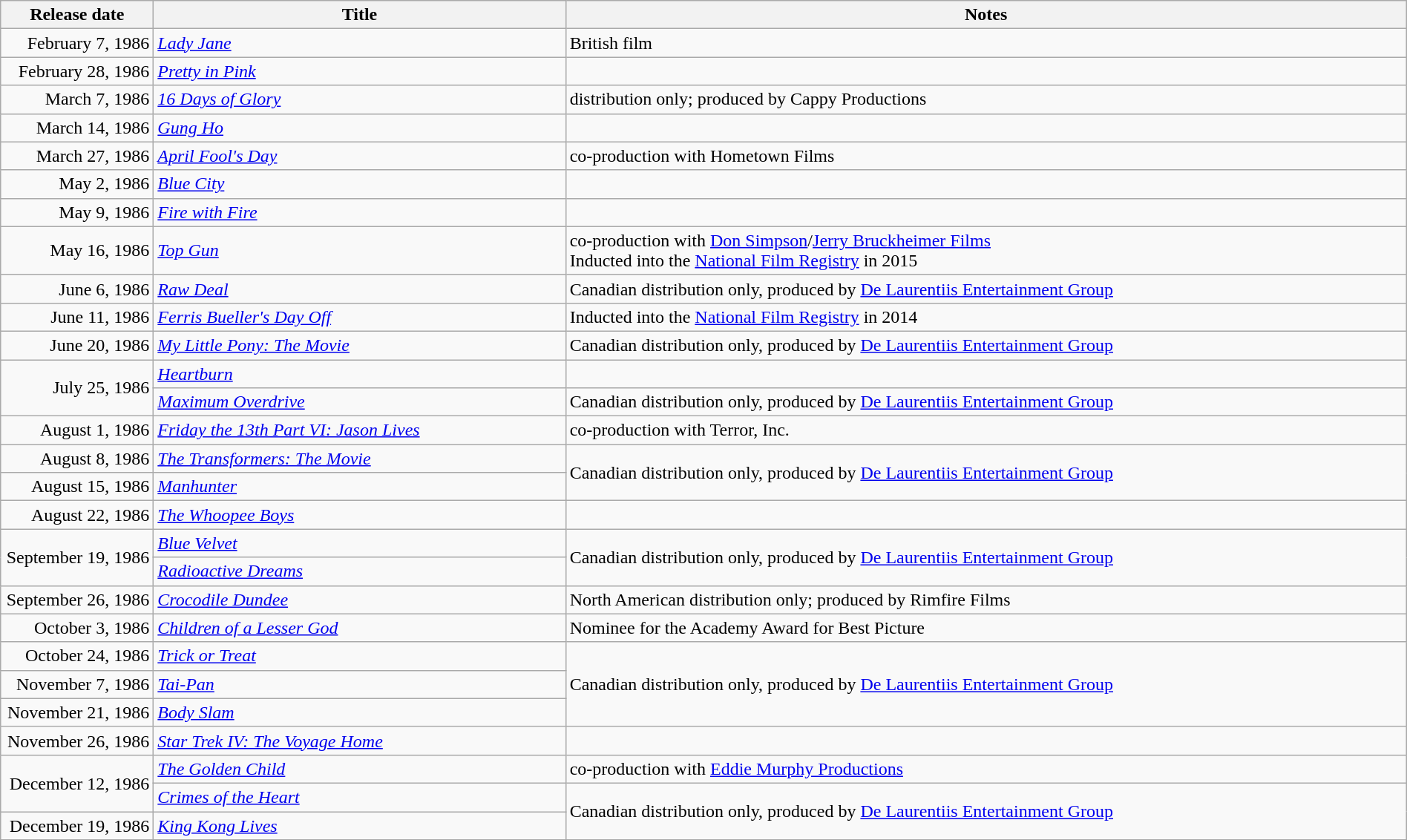<table class="wikitable sortable" style="width:100%;">
<tr>
<th scope="col" style="width:130px;">Release date</th>
<th>Title</th>
<th>Notes</th>
</tr>
<tr>
<td style="text-align:right;">February 7, 1986</td>
<td><em><a href='#'>Lady Jane</a></em></td>
<td>British film</td>
</tr>
<tr>
<td style="text-align:right;">February 28, 1986</td>
<td><em><a href='#'>Pretty in Pink</a></em></td>
<td></td>
</tr>
<tr>
<td style="text-align:right;">March 7, 1986</td>
<td><em><a href='#'>16 Days of Glory</a></em></td>
<td>distribution only; produced by Cappy Productions</td>
</tr>
<tr>
<td style="text-align:right;">March 14, 1986</td>
<td><em><a href='#'>Gung Ho</a></em></td>
<td></td>
</tr>
<tr>
<td style="text-align:right;">March 27, 1986</td>
<td><em><a href='#'>April Fool's Day</a></em></td>
<td>co-production with Hometown Films</td>
</tr>
<tr>
<td style="text-align:right;">May 2, 1986</td>
<td><em><a href='#'>Blue City</a></em></td>
<td></td>
</tr>
<tr>
<td style="text-align:right;">May 9, 1986</td>
<td><em><a href='#'>Fire with Fire</a></em></td>
<td></td>
</tr>
<tr>
<td style="text-align:right;">May 16, 1986</td>
<td><em><a href='#'>Top Gun</a></em></td>
<td>co-production with <a href='#'>Don Simpson</a>/<a href='#'>Jerry Bruckheimer Films</a><br>Inducted into the <a href='#'>National Film Registry</a> in 2015</td>
</tr>
<tr>
<td style="text-align:right;">June 6, 1986</td>
<td><em><a href='#'>Raw Deal</a></em></td>
<td>Canadian distribution only, produced by <a href='#'>De Laurentiis Entertainment Group</a></td>
</tr>
<tr>
<td style="text-align:right;">June 11, 1986</td>
<td><em><a href='#'>Ferris Bueller's Day Off</a></em></td>
<td>Inducted into the <a href='#'>National Film Registry</a> in 2014</td>
</tr>
<tr>
<td style="text-align:right;">June 20, 1986</td>
<td><em><a href='#'>My Little Pony: The Movie</a></em></td>
<td>Canadian distribution only, produced by <a href='#'>De Laurentiis Entertainment Group</a></td>
</tr>
<tr>
<td style="text-align:right;" rowspan="2">July 25, 1986</td>
<td><em><a href='#'>Heartburn</a></em></td>
<td></td>
</tr>
<tr>
<td><em><a href='#'>Maximum Overdrive</a></em></td>
<td>Canadian distribution only, produced by <a href='#'>De Laurentiis Entertainment Group</a></td>
</tr>
<tr>
<td style="text-align:right;">August 1, 1986</td>
<td><em><a href='#'>Friday the 13th Part VI: Jason Lives</a></em></td>
<td>co-production with Terror, Inc.</td>
</tr>
<tr>
<td style="text-align:right;">August 8, 1986</td>
<td><em><a href='#'>The Transformers: The Movie</a></em></td>
<td rowspan="2">Canadian distribution only, produced by <a href='#'>De Laurentiis Entertainment Group</a></td>
</tr>
<tr>
<td style="text-align:right;">August 15, 1986</td>
<td><em><a href='#'>Manhunter</a></em></td>
</tr>
<tr>
<td style="text-align:right;">August 22, 1986</td>
<td><em><a href='#'>The Whoopee Boys</a></em></td>
<td></td>
</tr>
<tr>
<td style="text-align:right;" rowspan="2">September 19, 1986</td>
<td><em><a href='#'>Blue Velvet</a></em></td>
<td rowspan="2">Canadian distribution only, produced by <a href='#'>De Laurentiis Entertainment Group</a></td>
</tr>
<tr>
<td><em><a href='#'>Radioactive Dreams</a></em></td>
</tr>
<tr>
<td style="text-align:right;">September 26, 1986</td>
<td><em><a href='#'>Crocodile Dundee</a></em></td>
<td>North American distribution only; produced by Rimfire Films</td>
</tr>
<tr>
<td style="text-align:right;">October 3, 1986</td>
<td><em><a href='#'>Children of a Lesser God</a></em></td>
<td>Nominee for the Academy Award for Best Picture</td>
</tr>
<tr>
<td style="text-align:right;">October 24, 1986</td>
<td><em><a href='#'>Trick or Treat</a></em></td>
<td rowspan="3">Canadian distribution only, produced by <a href='#'>De Laurentiis Entertainment Group</a></td>
</tr>
<tr>
<td style="text-align:right;">November 7, 1986</td>
<td><em><a href='#'>Tai-Pan</a></em></td>
</tr>
<tr>
<td style="text-align:right;">November 21, 1986</td>
<td><em><a href='#'>Body Slam</a></em></td>
</tr>
<tr>
<td style="text-align:right;">November 26, 1986</td>
<td><em><a href='#'>Star Trek IV: The Voyage Home</a></em></td>
<td></td>
</tr>
<tr>
<td style="text-align:right;" rowspan="2">December 12, 1986</td>
<td><em><a href='#'>The Golden Child</a></em></td>
<td>co-production with <a href='#'>Eddie Murphy Productions</a></td>
</tr>
<tr>
<td><em><a href='#'>Crimes of the Heart</a></em></td>
<td rowspan="2">Canadian distribution only, produced by <a href='#'>De Laurentiis Entertainment Group</a></td>
</tr>
<tr>
<td style="text-align:right;">December 19, 1986</td>
<td><em><a href='#'>King Kong Lives</a></em></td>
</tr>
<tr>
</tr>
</table>
